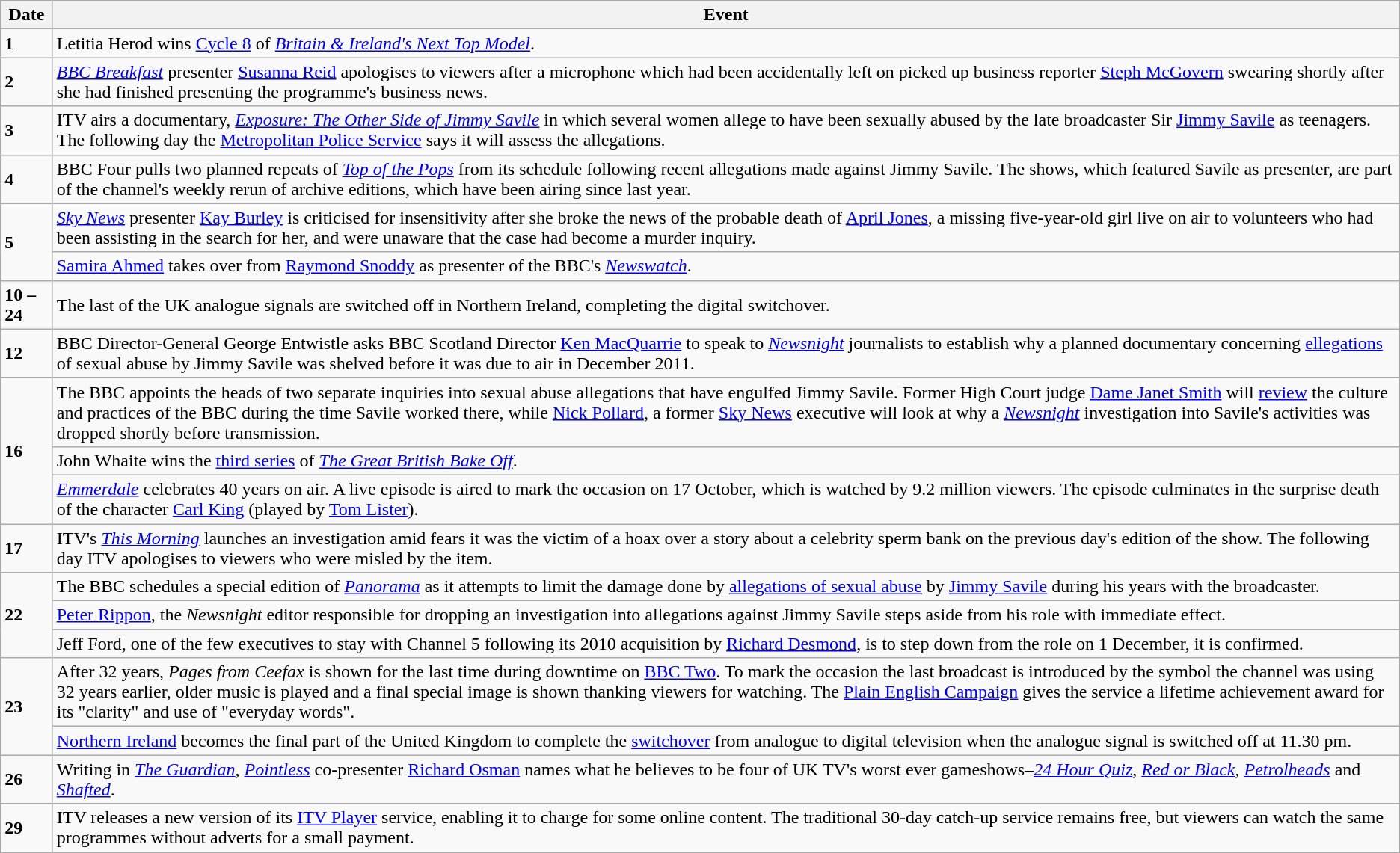<table class="wikitable">
<tr>
<th>Date</th>
<th>Event</th>
</tr>
<tr>
<td><strong>1</strong></td>
<td>Letitia Herod wins <a href='#'>Cycle 8</a> of <em><a href='#'>Britain & Ireland's Next Top Model</a></em>.</td>
</tr>
<tr>
<td><strong>2</strong></td>
<td><em><a href='#'>BBC Breakfast</a></em> presenter <a href='#'>Susanna Reid</a> apologises to viewers after a microphone which had been accidentally left on picked up business reporter <a href='#'>Steph McGovern</a> swearing shortly after she had finished presenting the programme's business news.</td>
</tr>
<tr>
<td><strong>3</strong></td>
<td>ITV airs a documentary, <em><a href='#'>Exposure: The Other Side of Jimmy Savile</a></em> in which several women allege to have been sexually abused by the late broadcaster Sir <a href='#'>Jimmy Savile</a> as teenagers. The following day the <a href='#'>Metropolitan Police Service</a> says it will assess the allegations.</td>
</tr>
<tr>
<td><strong>4</strong></td>
<td>BBC Four pulls two planned repeats of <em><a href='#'>Top of the Pops</a></em> from its schedule following recent allegations made against Jimmy Savile. The shows, which featured Savile as presenter, are part of the channel's weekly rerun of archive editions, which have been airing since last year.</td>
</tr>
<tr>
<td rowspan=2><strong>5</strong></td>
<td><em><a href='#'>Sky News</a></em> presenter <a href='#'>Kay Burley</a> is criticised for insensitivity after she broke the news of the probable death of <a href='#'>April Jones</a>, a missing five-year-old girl live on air to volunteers who had been assisting in the search for her, and were unaware that the case had become a murder inquiry.</td>
</tr>
<tr>
<td><a href='#'>Samira Ahmed</a> takes over from <a href='#'>Raymond Snoddy</a> as presenter of the BBC's <em><a href='#'>Newswatch</a></em>.</td>
</tr>
<tr>
<td><strong>10 – 24</strong></td>
<td>The last of the UK analogue signals are switched off in Northern Ireland, completing the digital switchover.</td>
</tr>
<tr>
<td><strong>12</strong></td>
<td>BBC Director-General George Entwistle asks BBC Scotland Director <a href='#'>Ken MacQuarrie</a> to speak to <em><a href='#'>Newsnight</a></em> journalists to establish why a planned documentary concerning <a href='#'>ellegations</a> of sexual abuse by Jimmy Savile was shelved before it was due to air in December 2011.</td>
</tr>
<tr>
<td rowspan=3><strong>16</strong></td>
<td>The BBC appoints the heads of two separate inquiries into sexual abuse allegations that have engulfed Jimmy Savile. Former High Court judge <a href='#'>Dame Janet Smith</a> will <a href='#'>review</a> the culture and practices of the BBC during the time Savile worked there, while <a href='#'>Nick Pollard</a>, a former <a href='#'>Sky News</a> executive will look at why a <em><a href='#'>Newsnight</a></em> investigation into Savile's activities was dropped shortly before transmission.</td>
</tr>
<tr>
<td>John Whaite wins the <a href='#'>third series</a> of <em><a href='#'>The Great British Bake Off</a></em>.</td>
</tr>
<tr>
<td><em><a href='#'>Emmerdale</a></em> celebrates 40 years on air. A live episode is aired to mark the occasion on 17 October, which is watched by 9.2 million viewers. The episode culminates in the surprise death of the character <a href='#'>Carl King</a> (played by <a href='#'>Tom Lister</a>).</td>
</tr>
<tr>
<td><strong>17</strong></td>
<td>ITV's <em><a href='#'>This Morning</a></em> launches an investigation amid fears it was the victim of a hoax over a story about a celebrity sperm bank on the previous day's edition of the show. The following day ITV apologises to viewers who were misled by the item.</td>
</tr>
<tr>
<td rowspan=3><strong>22</strong></td>
<td>The BBC schedules a special edition of <em><a href='#'>Panorama</a></em> as it attempts to limit the damage done by <a href='#'>allegations of sexual abuse</a> by <a href='#'>Jimmy Savile</a> during his years with the broadcaster.</td>
</tr>
<tr>
<td><a href='#'>Peter Rippon</a>, the <em>Newsnight</em> editor responsible for dropping an investigation into allegations against Jimmy Savile steps aside from his role with immediate effect.</td>
</tr>
<tr>
<td>Jeff Ford, one of the few executives to stay with Channel 5 following its 2010 acquisition by <a href='#'>Richard Desmond</a>, is to step down from the role on 1 December, it is confirmed.</td>
</tr>
<tr>
<td rowspan=2><strong>23</strong></td>
<td>After 32 years, <em>Pages from Ceefax</em> is shown for the last time during downtime on <a href='#'>BBC Two</a>. To mark the occasion the last broadcast is introduced by the symbol the channel was using 32 years earlier, older music is played and a final special image is shown thanking viewers for watching. The <a href='#'>Plain English Campaign</a> gives the service a lifetime achievement award for its "clarity" and use of "everyday words".</td>
</tr>
<tr>
<td><a href='#'>Northern Ireland</a> becomes the final part of the United Kingdom to complete the <a href='#'>switchover</a> from analogue to digital television when the analogue signal is switched off at 11.30 pm.</td>
</tr>
<tr>
<td><strong>26</strong></td>
<td>Writing in <em><a href='#'>The Guardian</a></em>, <em><a href='#'>Pointless</a></em> co-presenter <a href='#'>Richard Osman</a> names what he believes to be four of UK TV's worst ever gameshows–<em><a href='#'>24 Hour Quiz</a></em>, <em><a href='#'>Red or Black</a></em>, <em><a href='#'>Petrolheads</a></em> and <em><a href='#'>Shafted</a></em>.</td>
</tr>
<tr>
<td><strong>29</strong></td>
<td>ITV releases a new version of its <a href='#'>ITV Player</a> service, enabling it to charge for some online content. The traditional 30-day catch-up service remains free, but viewers can watch the same programmes without adverts for a small payment.</td>
</tr>
</table>
